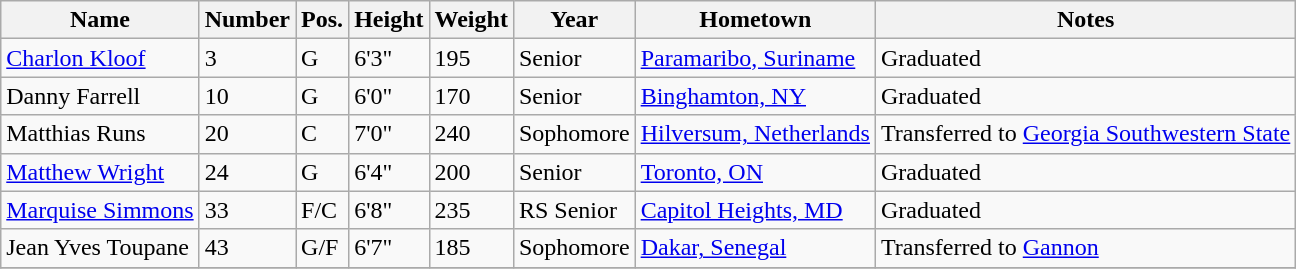<table class="wikitable sortable" border="1">
<tr>
<th>Name</th>
<th>Number</th>
<th>Pos.</th>
<th>Height</th>
<th>Weight</th>
<th>Year</th>
<th>Hometown</th>
<th class="unsortable">Notes</th>
</tr>
<tr>
<td sortname><a href='#'>Charlon Kloof</a></td>
<td>3</td>
<td>G</td>
<td>6'3"</td>
<td>195</td>
<td>Senior</td>
<td><a href='#'>Paramaribo, Suriname</a></td>
<td>Graduated</td>
</tr>
<tr>
<td sortname>Danny Farrell</td>
<td>10</td>
<td>G</td>
<td>6'0"</td>
<td>170</td>
<td>Senior</td>
<td><a href='#'>Binghamton, NY</a></td>
<td>Graduated</td>
</tr>
<tr>
<td sortname>Matthias Runs</td>
<td>20</td>
<td>C</td>
<td>7'0"</td>
<td>240</td>
<td>Sophomore</td>
<td><a href='#'>Hilversum, Netherlands</a></td>
<td>Transferred to <a href='#'>Georgia Southwestern State</a></td>
</tr>
<tr>
<td sortname><a href='#'>Matthew Wright</a></td>
<td>24</td>
<td>G</td>
<td>6'4"</td>
<td>200</td>
<td>Senior</td>
<td><a href='#'>Toronto, ON</a></td>
<td>Graduated</td>
</tr>
<tr>
<td sortname><a href='#'>Marquise Simmons</a></td>
<td>33</td>
<td>F/C</td>
<td>6'8"</td>
<td>235</td>
<td>RS Senior</td>
<td><a href='#'>Capitol Heights, MD</a></td>
<td>Graduated</td>
</tr>
<tr>
<td sortname>Jean Yves Toupane</td>
<td>43</td>
<td>G/F</td>
<td>6'7"</td>
<td>185</td>
<td>Sophomore</td>
<td><a href='#'>Dakar, Senegal</a></td>
<td>Transferred to <a href='#'>Gannon</a></td>
</tr>
<tr>
</tr>
</table>
